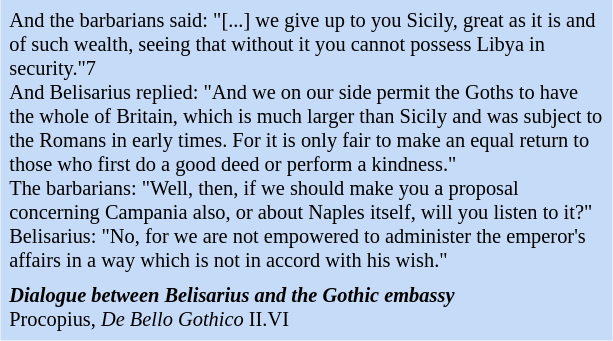<table class="toccolours" style="float: right; margin-left: 1em; margin-right: 2em; font-size: 85%; background:#c6dbf7; color:black; width:30em; max-width: 40%;" cellspacing="5">
<tr>
<td style="text-align: left;">And the barbarians said: "[...] we give up to you Sicily, great as it is and of such wealth, seeing that without it you cannot possess Libya in security."7<br>And Belisarius replied: "And we on our side permit the Goths to have the whole of Britain, which is much larger than Sicily and was subject to the Romans in early times. For it is only fair to make an equal return to those who first do a good deed or perform a kindness."<br>The barbarians: "Well, then, if we should make you a proposal concerning Campania also, or about Naples itself, will you listen to it?"<br>Belisarius: "No, for we are not empowered to administer the emperor's affairs in a way which is not in accord with his wish."</td>
</tr>
<tr>
<td style="text-align: left;"><strong><em>Dialogue between Belisarius and the Gothic embassy</em></strong><br> Procopius, <em>De Bello Gothico</em> II.VI</td>
</tr>
</table>
